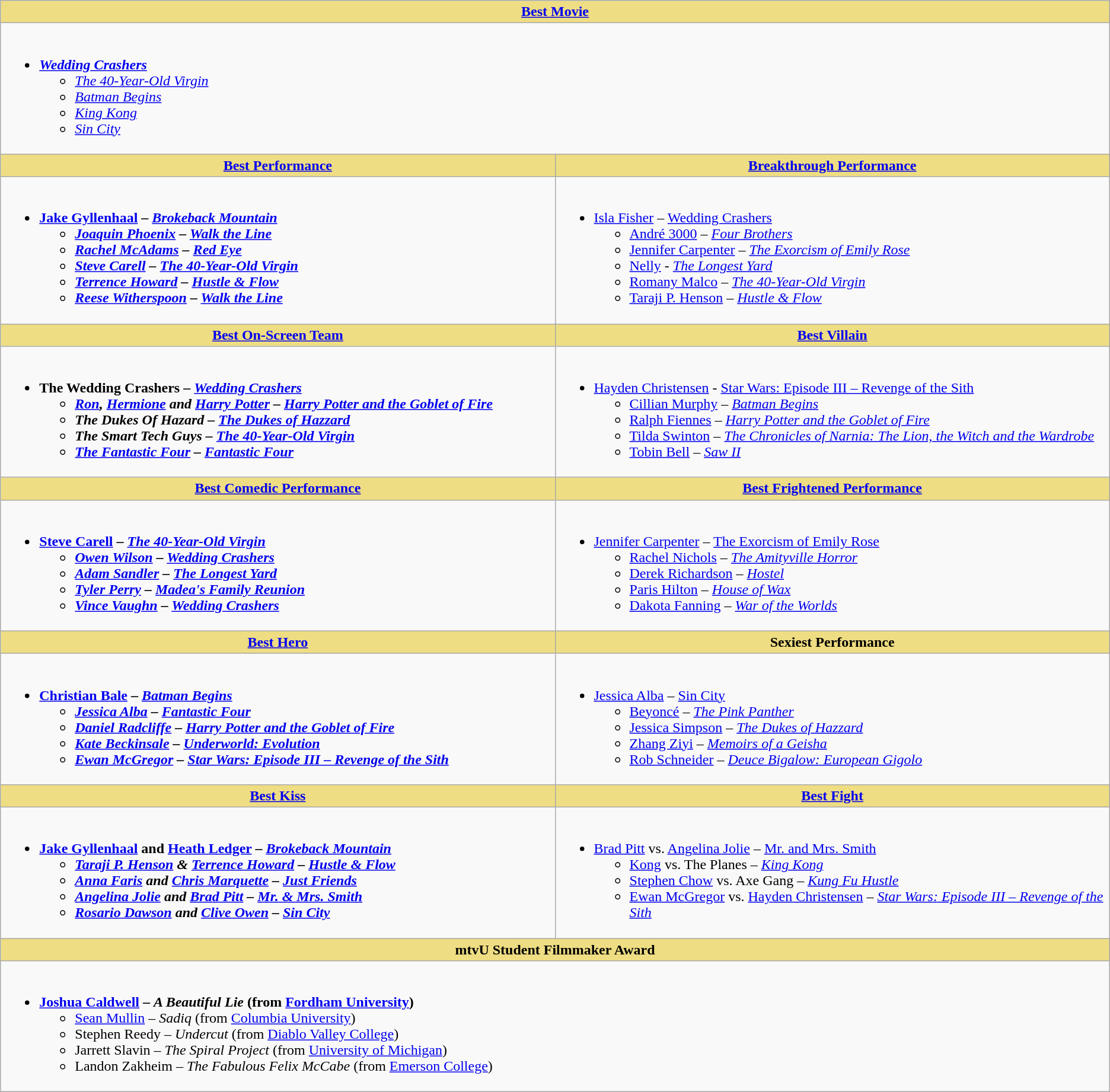<table class="wikitable">
<tr>
<th colspan="2" style="background:#EEDD82;"><a href='#'>Best Movie</a></th>
</tr>
<tr>
<td colspan="2" valign="top"><br><ul><li><strong><em><a href='#'>Wedding Crashers</a></em></strong><ul><li><em><a href='#'>The 40-Year-Old Virgin</a></em></li><li><em><a href='#'>Batman Begins</a></em></li><li><em><a href='#'>King Kong</a></em></li><li><em><a href='#'>Sin City</a></em></li></ul></li></ul></td>
</tr>
<tr>
<th style="background:#EEDD82;" width="50%"><a href='#'>Best Performance</a></th>
<th style="background:#EEDD82;" width="50%"><a href='#'>Breakthrough Performance</a></th>
</tr>
<tr>
<td valign="top"><br><ul><li><strong><a href='#'>Jake Gyllenhaal</a> – <em><a href='#'>Brokeback Mountain</a><strong><em><ul><li><a href='#'>Joaquin Phoenix</a> – </em><a href='#'>Walk the Line</a><em></li><li><a href='#'>Rachel McAdams</a> – </em><a href='#'>Red Eye</a><em></li><li><a href='#'>Steve Carell</a> – </em><a href='#'>The 40-Year-Old Virgin</a><em></li><li><a href='#'>Terrence Howard</a> – </em><a href='#'>Hustle & Flow</a><em></li><li><a href='#'>Reese Witherspoon</a> – </em><a href='#'>Walk the Line</a><em></li></ul></li></ul></td>
<td valign="left"><br><ul><li></strong><a href='#'>Isla Fisher</a> – </em><a href='#'>Wedding Crashers</a></em></strong><ul><li><a href='#'>André 3000</a> – <em><a href='#'>Four Brothers</a></em></li><li><a href='#'>Jennifer Carpenter</a> – <em><a href='#'>The Exorcism of Emily Rose</a></em></li><li><a href='#'>Nelly</a> - <em><a href='#'>The Longest Yard</a></em></li><li><a href='#'>Romany Malco</a> – <em><a href='#'>The 40-Year-Old Virgin</a></em></li><li><a href='#'>Taraji P. Henson</a> – <em><a href='#'>Hustle & Flow</a></em></li></ul></li></ul></td>
</tr>
<tr>
<th style="background:#EEDD82;"><a href='#'>Best On-Screen Team</a></th>
<th style="background:#EEDD82;"><a href='#'>Best Villain</a></th>
</tr>
<tr>
<td valign="top"><br><ul><li><strong>The Wedding Crashers – <em><a href='#'>Wedding Crashers</a><strong><em><ul><li><a href='#'>Ron</a>, <a href='#'>Hermione</a> and <a href='#'>Harry Potter</a> – </em><a href='#'>Harry Potter and the Goblet of Fire</a><em></li><li>The Dukes Of Hazard – </em><a href='#'>The Dukes of Hazzard</a><em></li><li>The Smart Tech Guys – </em><a href='#'>The 40-Year-Old Virgin</a><em></li><li><a href='#'>The Fantastic Four</a> – </em><a href='#'>Fantastic Four</a><em></li></ul></li></ul></td>
<td valign="top"><br><ul><li></strong><a href='#'>Hayden Christensen</a> - </em><a href='#'>Star Wars: Episode III – Revenge of the Sith</a></em></strong><ul><li><a href='#'>Cillian Murphy</a> – <em><a href='#'>Batman Begins</a></em></li><li><a href='#'>Ralph Fiennes</a> – <em><a href='#'>Harry Potter and the Goblet of Fire</a></em></li><li><a href='#'>Tilda Swinton</a> – <em><a href='#'>The Chronicles of Narnia: The Lion, the Witch and the Wardrobe</a></em></li><li><a href='#'>Tobin Bell</a> – <em><a href='#'>Saw II</a></em></li></ul></li></ul></td>
</tr>
<tr>
<th style="background:#EEDD82;"><a href='#'>Best Comedic Performance</a></th>
<th style="background:#EEDD82;"><a href='#'>Best Frightened Performance</a></th>
</tr>
<tr>
<td valign="top"><br><ul><li><strong><a href='#'>Steve Carell</a> – <em><a href='#'>The 40-Year-Old Virgin</a><strong><em><ul><li><a href='#'>Owen Wilson</a> – </em><a href='#'>Wedding Crashers</a><em></li><li><a href='#'>Adam Sandler</a> – </em><a href='#'>The Longest Yard</a><em></li><li><a href='#'>Tyler Perry</a> – </em><a href='#'>Madea's Family Reunion</a><em></li><li><a href='#'>Vince Vaughn</a> – </em><a href='#'>Wedding Crashers</a><em></li></ul></li></ul></td>
<td valign="top"><br><ul><li></strong><a href='#'>Jennifer Carpenter</a> – </em><a href='#'>The Exorcism of Emily Rose</a></em></strong><ul><li><a href='#'>Rachel Nichols</a> – <em><a href='#'>The Amityville Horror</a></em></li><li><a href='#'>Derek Richardson</a> – <em><a href='#'>Hostel</a></em></li><li><a href='#'>Paris Hilton</a> – <em><a href='#'>House of Wax</a></em></li><li><a href='#'>Dakota Fanning</a> – <em><a href='#'>War of the Worlds</a></em></li></ul></li></ul></td>
</tr>
<tr>
<th style="background:#EEDD82;"><a href='#'>Best Hero</a></th>
<th style="background:#EEDD82;">Sexiest Performance</th>
</tr>
<tr>
<td valign="top"><br><ul><li><strong><a href='#'>Christian Bale</a> – <em><a href='#'>Batman Begins</a><strong><em><ul><li><a href='#'>Jessica Alba</a> – </em><a href='#'>Fantastic Four</a><em></li><li><a href='#'>Daniel Radcliffe</a> – </em><a href='#'>Harry Potter and the Goblet of Fire</a><em></li><li><a href='#'>Kate Beckinsale</a> – </em><a href='#'>Underworld: Evolution</a><em></li><li><a href='#'>Ewan McGregor</a> – </em><a href='#'>Star Wars: Episode III – Revenge of the Sith</a><em></li></ul></li></ul></td>
<td valign="top"><br><ul><li></strong><a href='#'>Jessica Alba</a> – </em><a href='#'>Sin City</a></em></strong><ul><li><a href='#'>Beyoncé</a> – <em><a href='#'>The Pink Panther</a></em></li><li><a href='#'>Jessica Simpson</a> – <em><a href='#'>The Dukes of Hazzard</a></em></li><li><a href='#'>Zhang Ziyi</a> – <em><a href='#'>Memoirs of a Geisha</a></em></li><li><a href='#'>Rob Schneider</a> – <em><a href='#'>Deuce Bigalow: European Gigolo</a></em></li></ul></li></ul></td>
</tr>
<tr>
<th style="background:#EEDD82;"><a href='#'>Best Kiss</a></th>
<th style="background:#EEDD82;"><a href='#'>Best Fight</a></th>
</tr>
<tr>
<td valign="top"><br><ul><li><strong><a href='#'>Jake Gyllenhaal</a> and <a href='#'>Heath Ledger</a> – <em><a href='#'>Brokeback Mountain</a><strong><em><ul><li><a href='#'>Taraji P. Henson</a> & <a href='#'>Terrence Howard</a> – </em><a href='#'>Hustle & Flow</a><em></li><li><a href='#'>Anna Faris</a> and <a href='#'>Chris Marquette</a> – </em><a href='#'>Just Friends</a><em></li><li><a href='#'>Angelina Jolie</a> and <a href='#'>Brad Pitt</a> – </em><a href='#'>Mr. & Mrs. Smith</a><em></li><li><a href='#'>Rosario Dawson</a> and <a href='#'>Clive Owen</a> – </em><a href='#'>Sin City</a><em></li></ul></li></ul></td>
<td valign="top"><br><ul><li></strong><a href='#'>Brad Pitt</a> vs. <a href='#'>Angelina Jolie</a> – </em><a href='#'>Mr. and Mrs. Smith</a></em></strong><ul><li><a href='#'>Kong</a> vs. The Planes – <em><a href='#'>King Kong</a></em></li><li><a href='#'>Stephen Chow</a> vs. Axe Gang – <em><a href='#'>Kung Fu Hustle</a></em></li><li><a href='#'>Ewan McGregor</a> vs. <a href='#'>Hayden Christensen</a> – <em><a href='#'>Star Wars: Episode III – Revenge of the Sith</a></em></li></ul></li></ul></td>
</tr>
<tr>
<th colspan="2" style="background:#EEDD82;">mtvU Student Filmmaker Award</th>
</tr>
<tr>
<td colspan="2" valign="top"><br><ul><li><strong><a href='#'>Joshua Caldwell</a> – <em>A Beautiful Lie</em> (from <a href='#'>Fordham University</a>)</strong><ul><li><a href='#'>Sean Mullin</a> – <em>Sadiq</em> (from <a href='#'>Columbia University</a>)</li><li>Stephen Reedy – <em>Undercut</em> (from <a href='#'>Diablo Valley College</a>)</li><li>Jarrett Slavin – <em>The Spiral Project</em> (from <a href='#'>University of Michigan</a>)</li><li>Landon Zakheim – <em>The Fabulous Felix McCabe</em> (from <a href='#'>Emerson College</a>)</li></ul></li></ul></td>
</tr>
</table>
